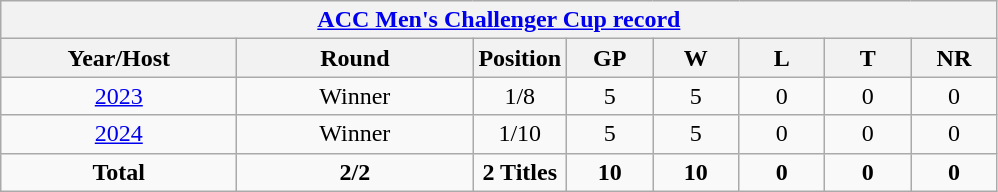<table class="wikitable" style="text-align: center;">
<tr>
<th colspan=8><a href='#'>ACC Men's Challenger Cup record</a></th>
</tr>
<tr>
<th width=150>Year/Host</th>
<th width=150>Round</th>
<th width=50>Position</th>
<th width=50>GP</th>
<th width=50>W</th>
<th width=50>L</th>
<th width=50>T</th>
<th width=50>NR</th>
</tr>
<tr>
<td> <a href='#'>2023</a></td>
<td>Winner</td>
<td>1/8</td>
<td>5</td>
<td>5</td>
<td>0</td>
<td>0</td>
<td>0</td>
</tr>
<tr>
<td> <a href='#'>2024</a></td>
<td>Winner</td>
<td>1/10</td>
<td>5</td>
<td>5</td>
<td>0</td>
<td>0</td>
<td>0</td>
</tr>
<tr>
<td><strong>Total</strong></td>
<td><strong>2/2</strong></td>
<td><strong>2 Titles</strong></td>
<td><strong>10</strong></td>
<td><strong>10</strong></td>
<td><strong>0</strong></td>
<td><strong>0</strong></td>
<td><strong>0</strong></td>
</tr>
</table>
